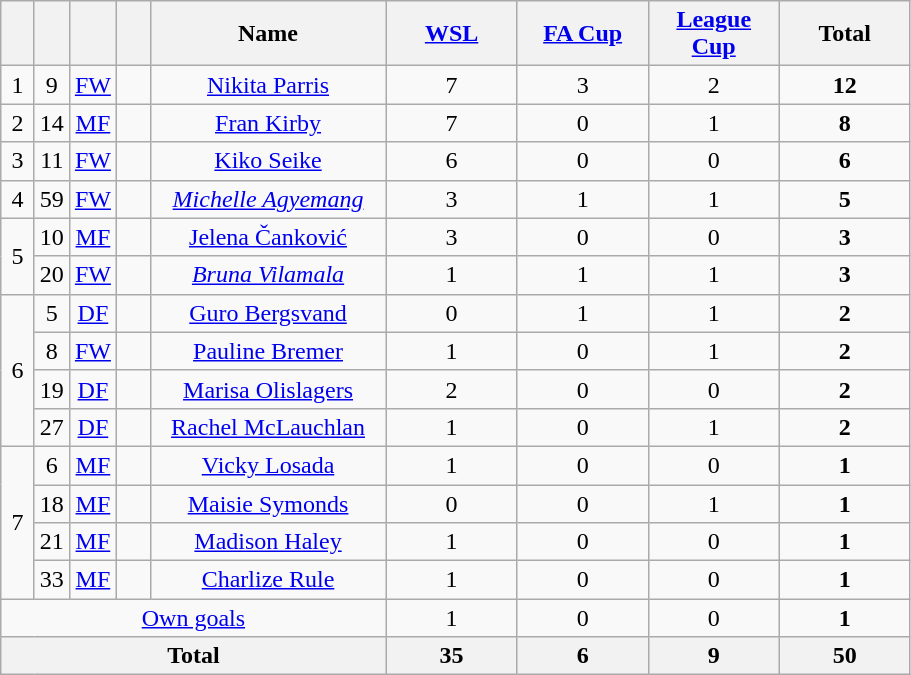<table class="wikitable sortable" style="text-align:center">
<tr>
<th width=15></th>
<th width=15></th>
<th width=15></th>
<th width=15></th>
<th width=150>Name</th>
<th width=80><a href='#'>WSL</a></th>
<th width=80><a href='#'>FA Cup</a></th>
<th width=80><a href='#'>League Cup</a></th>
<th width=80>Total</th>
</tr>
<tr>
<td>1</td>
<td>9</td>
<td><a href='#'>FW</a></td>
<td></td>
<td><a href='#'>Nikita Parris</a></td>
<td>7</td>
<td>3</td>
<td>2</td>
<td><strong>12</strong></td>
</tr>
<tr>
<td>2</td>
<td>14</td>
<td><a href='#'>MF</a></td>
<td></td>
<td><a href='#'>Fran Kirby</a></td>
<td>7</td>
<td>0</td>
<td>1</td>
<td><strong>8</strong></td>
</tr>
<tr>
<td>3</td>
<td>11</td>
<td><a href='#'>FW</a></td>
<td></td>
<td><a href='#'>Kiko Seike</a></td>
<td>6</td>
<td>0</td>
<td>0</td>
<td><strong>6</strong></td>
</tr>
<tr>
<td>4</td>
<td>59</td>
<td><a href='#'>FW</a></td>
<td></td>
<td><em><a href='#'>Michelle Agyemang</a></em></td>
<td>3</td>
<td>1</td>
<td>1</td>
<td><strong>5</strong></td>
</tr>
<tr>
<td rowspan=2>5</td>
<td>10</td>
<td><a href='#'>MF</a></td>
<td></td>
<td><a href='#'>Jelena Čanković</a></td>
<td>3</td>
<td>0</td>
<td>0</td>
<td><strong>3</strong></td>
</tr>
<tr>
<td>20</td>
<td><a href='#'>FW</a></td>
<td></td>
<td><em><a href='#'>Bruna Vilamala</a></em></td>
<td>1</td>
<td>1</td>
<td>1</td>
<td><strong>3</strong></td>
</tr>
<tr>
<td rowspan=4>6</td>
<td>5</td>
<td><a href='#'>DF</a></td>
<td></td>
<td><a href='#'>Guro Bergsvand</a></td>
<td>0</td>
<td>1</td>
<td>1</td>
<td><strong>2</strong></td>
</tr>
<tr>
<td>8</td>
<td><a href='#'>FW</a></td>
<td></td>
<td><a href='#'>Pauline Bremer</a></td>
<td>1</td>
<td>0</td>
<td>1</td>
<td><strong>2</strong></td>
</tr>
<tr>
<td>19</td>
<td><a href='#'>DF</a></td>
<td></td>
<td><a href='#'>Marisa Olislagers</a></td>
<td>2</td>
<td>0</td>
<td>0</td>
<td><strong>2</strong></td>
</tr>
<tr>
<td>27</td>
<td><a href='#'>DF</a></td>
<td></td>
<td><a href='#'>Rachel McLauchlan</a></td>
<td>1</td>
<td>0</td>
<td>1</td>
<td><strong>2</strong></td>
</tr>
<tr>
<td rowspan=4>7</td>
<td>6</td>
<td><a href='#'>MF</a></td>
<td></td>
<td><a href='#'>Vicky Losada</a></td>
<td>1</td>
<td>0</td>
<td>0</td>
<td><strong>1</strong></td>
</tr>
<tr>
<td>18</td>
<td><a href='#'>MF</a></td>
<td></td>
<td><a href='#'>Maisie Symonds</a></td>
<td>0</td>
<td>0</td>
<td>1</td>
<td><strong>1</strong></td>
</tr>
<tr>
<td>21</td>
<td><a href='#'>MF</a></td>
<td></td>
<td><a href='#'>Madison Haley</a></td>
<td>1</td>
<td>0</td>
<td>0</td>
<td><strong>1</strong></td>
</tr>
<tr>
<td>33</td>
<td><a href='#'>MF</a></td>
<td></td>
<td><a href='#'>Charlize Rule</a></td>
<td>1</td>
<td>0</td>
<td>0</td>
<td><strong>1</strong></td>
</tr>
<tr>
<td colspan=5><a href='#'>Own goals</a></td>
<td>1</td>
<td>0</td>
<td>0</td>
<td><strong>1</strong></td>
</tr>
<tr>
<th colspan="5">Total</th>
<th>35</th>
<th>6</th>
<th>9</th>
<th>50</th>
</tr>
</table>
